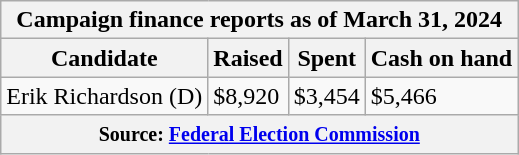<table class="wikitable sortable">
<tr>
<th colspan=4>Campaign finance reports as of March 31, 2024</th>
</tr>
<tr style="text-align:center;">
<th>Candidate</th>
<th>Raised</th>
<th>Spent</th>
<th>Cash on hand</th>
</tr>
<tr>
<td>Erik Richardson (D)</td>
<td>$8,920</td>
<td>$3,454</td>
<td>$5,466</td>
</tr>
<tr>
<th colspan="4"><small>Source: <a href='#'>Federal Election Commission</a></small></th>
</tr>
</table>
